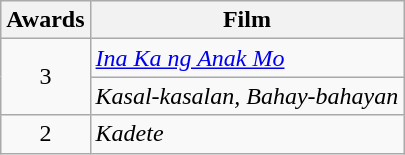<table class="wikitable" style="text-align:center">
<tr>
<th scope="col">Awards</th>
<th scope="col">Film</th>
</tr>
<tr>
<td rowspan=2>3</td>
<td align=left><em><a href='#'>Ina Ka ng Anak Mo</a></em></td>
</tr>
<tr>
<td align=left><em>Kasal-kasalan, Bahay-bahayan</em></td>
</tr>
<tr>
<td>2</td>
<td align=left><em>Kadete</em></td>
</tr>
</table>
